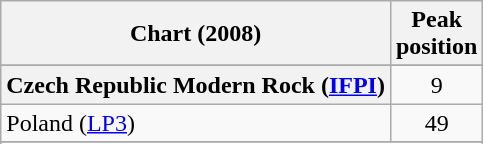<table class="wikitable sortable plainrowheaders" style="text-align:center">
<tr>
<th>Chart (2008)</th>
<th>Peak<br>position</th>
</tr>
<tr>
</tr>
<tr>
</tr>
<tr>
<th scope="row">Czech Republic Modern Rock (<a href='#'>IFPI</a>)</th>
<td>9</td>
</tr>
<tr>
<td style="text-align:left">Poland (<a href='#'>LP3</a>)</td>
<td style="text-align:center;">49</td>
</tr>
<tr>
</tr>
<tr>
</tr>
</table>
